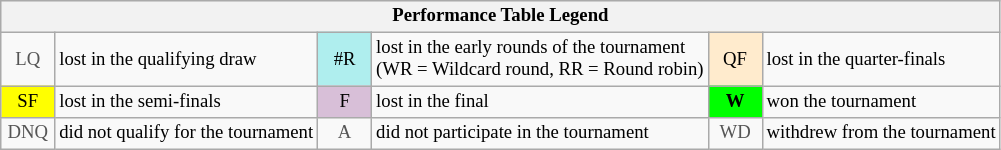<table class="wikitable" style="font-size:78%;">
<tr style="background:#efefef;">
<th colspan="6">Performance Table Legend</th>
</tr>
<tr>
<td style="color:#555555; text-align:center; width:30px;">LQ</td>
<td>lost in the qualifying draw</td>
<td style="text-align:center; background:#afeeee;">#R</td>
<td>lost in the early rounds of the tournament<br>(WR = Wildcard round, RR = Round robin)</td>
<td style="text-align:center; background:#ffebcd;">QF</td>
<td>lost in the quarter-finals</td>
</tr>
<tr>
<td style="text-align:center; background:yellow;">SF</td>
<td>lost in the semi-finals</td>
<td style="text-align:center; background:thistle;">F</td>
<td>lost in the final</td>
<td style="text-align:center; background:#0f0;"><strong>W</strong></td>
<td>won the tournament</td>
</tr>
<tr>
<td style="color:#555555; text-align:center; width:30px;">DNQ</td>
<td>did not qualify for the tournament</td>
<td style="color:#555555; text-align:center; width:30px;">A</td>
<td>did not participate in the tournament</td>
<td style="color:#555555; text-align:center; width:30px;">WD</td>
<td>withdrew from the tournament</td>
</tr>
</table>
